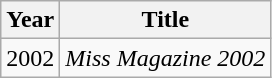<table class="wikitable">
<tr>
<th>Year</th>
<th>Title</th>
</tr>
<tr>
<td>2002</td>
<td><em>Miss Magazine 2002</em></td>
</tr>
</table>
